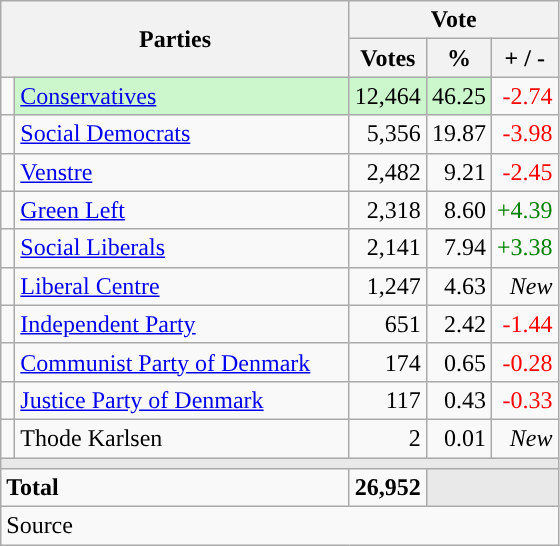<table class="wikitable" style="text-align:right;">
<tr>
<th style="text-align:centre;" rowspan="2" colspan="2" width="225">Parties</th>
<th colspan="3">Vote</th>
</tr>
<tr>
<th width="15">Votes</th>
<th width="15">%</th>
<th width="15">+ / -</th>
</tr>
<tr>
<td width="2" style="color:inherit;background:"></td>
<td bgcolor=#ccf7cc  align="left"><a href='#'>Conservatives</a></td>
<td bgcolor=#ccf7cc>12,464</td>
<td bgcolor=#ccf7cc>46.25</td>
<td style=color:red;>-2.74</td>
</tr>
<tr>
<td width="2" style="color:inherit;background:"></td>
<td align="left"><a href='#'>Social Democrats</a></td>
<td>5,356</td>
<td>19.87</td>
<td style=color:red;>-3.98</td>
</tr>
<tr>
<td width="2" style="color:inherit;background:"></td>
<td align="left"><a href='#'>Venstre</a></td>
<td>2,482</td>
<td>9.21</td>
<td style=color:red;>-2.45</td>
</tr>
<tr>
<td width="2" style="color:inherit;background:"></td>
<td align="left"><a href='#'>Green Left</a></td>
<td>2,318</td>
<td>8.60</td>
<td style=color:green;>+4.39</td>
</tr>
<tr>
<td width="2" style="color:inherit;background:"></td>
<td align="left"><a href='#'>Social Liberals</a></td>
<td>2,141</td>
<td>7.94</td>
<td style=color:green;>+3.38</td>
</tr>
<tr>
<td width="2" style="color:inherit;background:"></td>
<td align="left"><a href='#'>Liberal Centre</a></td>
<td>1,247</td>
<td>4.63</td>
<td><em>New</em></td>
</tr>
<tr>
<td width="2" style="color:inherit;background:"></td>
<td align="left"><a href='#'>Independent Party</a></td>
<td>651</td>
<td>2.42</td>
<td style=color:red;>-1.44</td>
</tr>
<tr>
<td width="2" style="color:inherit;background:"></td>
<td align="left"><a href='#'>Communist Party of Denmark</a></td>
<td>174</td>
<td>0.65</td>
<td style=color:red;>-0.28</td>
</tr>
<tr>
<td width="2" style="color:inherit;background:"></td>
<td align="left"><a href='#'>Justice Party of Denmark</a></td>
<td>117</td>
<td>0.43</td>
<td style=color:red;>-0.33</td>
</tr>
<tr>
<td width="2" style="color:inherit;background:"></td>
<td align="left">Thode Karlsen</td>
<td>2</td>
<td>0.01</td>
<td><em>New</em></td>
</tr>
<tr>
<td colspan="7" bgcolor="#E9E9E9"></td>
</tr>
<tr>
<td align="left" colspan="2"><strong>Total</strong></td>
<td><strong>26,952</strong></td>
<td bgcolor="#E9E9E9" colspan="2"></td>
</tr>
<tr>
<td align="left" colspan="6">Source</td>
</tr>
</table>
